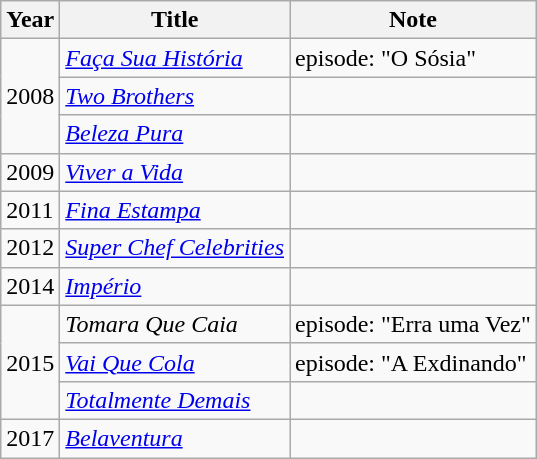<table class="wikitable">
<tr>
<th>Year</th>
<th>Title</th>
<th>Note</th>
</tr>
<tr>
<td rowspan="3">2008</td>
<td><em><a href='#'>Faça Sua História</a></em></td>
<td>episode: "O Sósia"</td>
</tr>
<tr>
<td><em><a href='#'>Two Brothers</a></em></td>
<td></td>
</tr>
<tr>
<td><em><a href='#'>Beleza Pura</a></em></td>
<td></td>
</tr>
<tr>
<td>2009</td>
<td><em><a href='#'>Viver a Vida</a></em></td>
<td></td>
</tr>
<tr>
<td>2011</td>
<td><em><a href='#'>Fina Estampa</a></em></td>
<td></td>
</tr>
<tr>
<td>2012</td>
<td><em><a href='#'> Super Chef Celebrities</a></em></td>
<td></td>
</tr>
<tr>
<td>2014</td>
<td><em><a href='#'>Império</a></em></td>
<td></td>
</tr>
<tr>
<td rowspan="3">2015</td>
<td><em>Tomara Que Caia</em></td>
<td>episode: "Erra uma Vez"</td>
</tr>
<tr>
<td><em><a href='#'>Vai Que Cola</a></em></td>
<td>episode: "A Exdinando"</td>
</tr>
<tr>
<td><em><a href='#'>Totalmente Demais</a></em></td>
<td></td>
</tr>
<tr>
<td>2017</td>
<td><em><a href='#'>Belaventura</a></em></td>
<td></td>
</tr>
</table>
